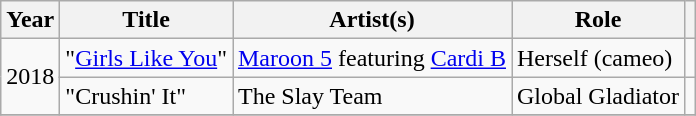<table class="wikitable sortable">
<tr>
<th>Year</th>
<th>Title</th>
<th>Artist(s)</th>
<th>Role</th>
<th scope="col"></th>
</tr>
<tr>
<td rowspan="2">2018</td>
<td>"<a href='#'>Girls Like You</a>" </td>
<td><a href='#'>Maroon 5</a> featuring <a href='#'>Cardi B</a></td>
<td>Herself (cameo)</td>
<td></td>
</tr>
<tr>
<td>"Crushin' It"</td>
<td>The Slay Team</td>
<td>Global Gladiator</td>
<td></td>
</tr>
<tr>
</tr>
</table>
